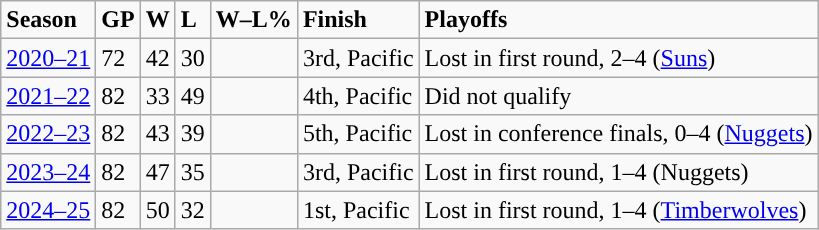<table class="wikitable">
<tr style="font-weight:bold; ">
<td>Season</td>
<td>GP</td>
<td>W</td>
<td>L</td>
<td>W–L%</td>
<td>Finish</td>
<td>Playoffs</td>
</tr>
<tr>
<td><a href='#'>2020–21</a></td>
<td>72</td>
<td>42</td>
<td>30</td>
<td></td>
<td>3rd, Pacific</td>
<td>Lost in first round, 2–4 (<a href='#'>Suns</a>)</td>
</tr>
<tr>
<td><a href='#'>2021–22</a></td>
<td>82</td>
<td>33</td>
<td>49</td>
<td></td>
<td>4th, Pacific</td>
<td>Did not qualify</td>
</tr>
<tr>
<td><a href='#'>2022–23</a></td>
<td>82</td>
<td>43</td>
<td>39</td>
<td></td>
<td>5th, Pacific</td>
<td>Lost in conference finals, 0–4 (<a href='#'>Nuggets</a>)</td>
</tr>
<tr>
<td><a href='#'>2023–24</a></td>
<td>82</td>
<td>47</td>
<td>35</td>
<td></td>
<td>3rd, Pacific</td>
<td>Lost in first round, 1–4 (Nuggets)</td>
</tr>
<tr>
<td><a href='#'>2024–25</a></td>
<td>82</td>
<td>50</td>
<td>32</td>
<td></td>
<td>1st, Pacific</td>
<td>Lost in first round, 1–4 (<a href='#'>Timberwolves</a>)</td>
</tr>
</table>
